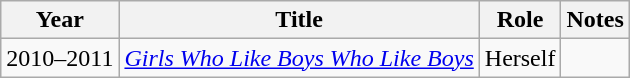<table class="wikitable sortable">
<tr>
<th>Year</th>
<th>Title</th>
<th>Role</th>
<th>Notes</th>
</tr>
<tr>
<td>2010–2011</td>
<td><em><a href='#'>Girls Who Like Boys Who Like Boys</a></em></td>
<td>Herself</td>
<td></td>
</tr>
</table>
